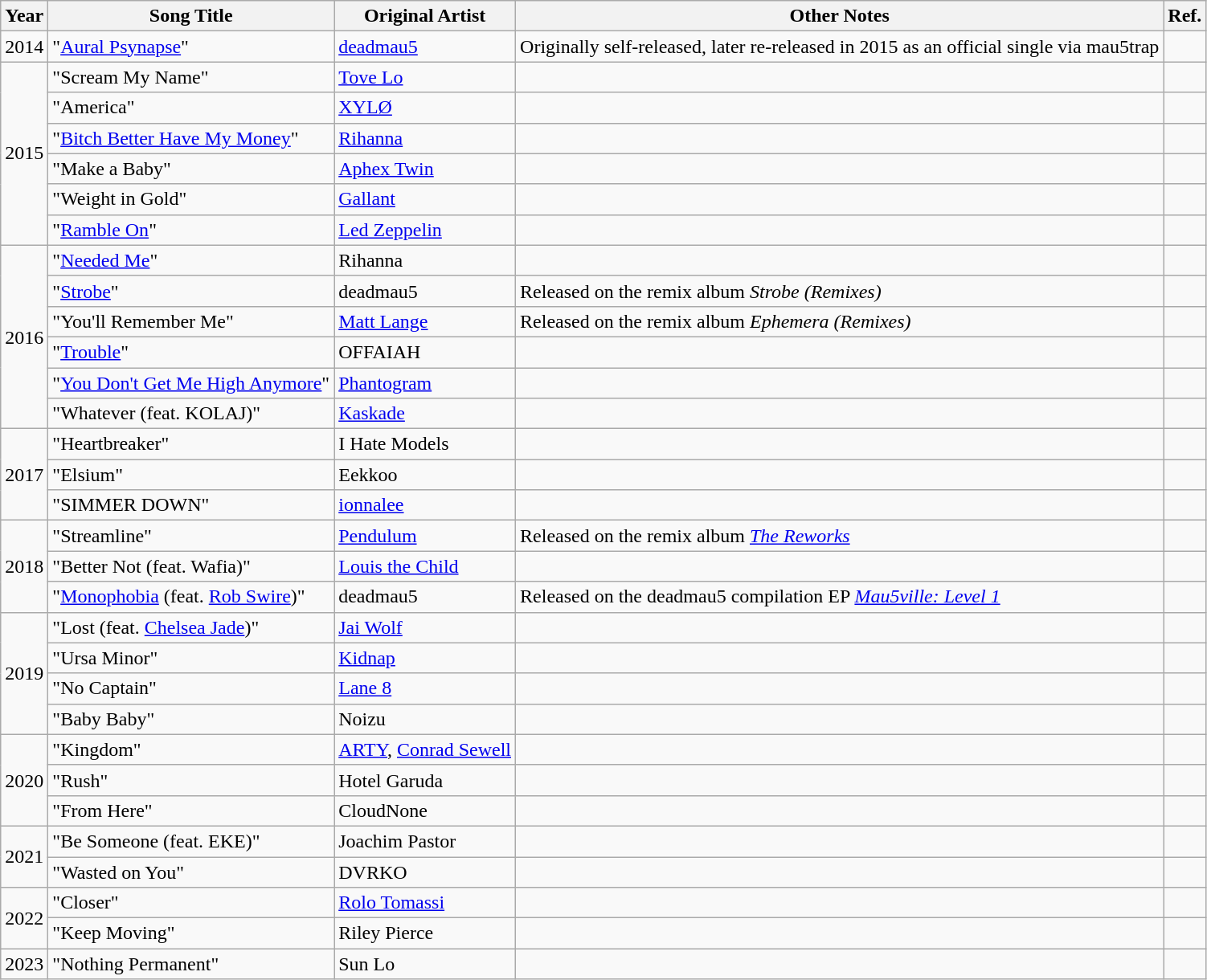<table class="wikitable">
<tr>
<th>Year</th>
<th>Song Title</th>
<th>Original Artist</th>
<th>Other Notes</th>
<th>Ref.</th>
</tr>
<tr>
<td>2014</td>
<td>"<a href='#'>Aural Psynapse</a>"</td>
<td><a href='#'>deadmau5</a></td>
<td>Originally self-released, later re-released in 2015 as an official single via mau5trap</td>
<td></td>
</tr>
<tr>
<td rowspan="6">2015</td>
<td>"Scream My Name"</td>
<td><a href='#'>Tove Lo</a></td>
<td></td>
<td></td>
</tr>
<tr>
<td>"America"</td>
<td><a href='#'>XYLØ</a></td>
<td></td>
<td></td>
</tr>
<tr>
<td>"<a href='#'>Bitch Better Have My Money</a>"</td>
<td><a href='#'>Rihanna</a></td>
<td></td>
<td></td>
</tr>
<tr>
<td>"Make a Baby"</td>
<td><a href='#'>Aphex Twin</a></td>
<td></td>
<td></td>
</tr>
<tr>
<td>"Weight in Gold"</td>
<td><a href='#'>Gallant</a></td>
<td></td>
<td></td>
</tr>
<tr>
<td>"<a href='#'>Ramble On</a>"</td>
<td><a href='#'>Led Zeppelin</a></td>
<td></td>
<td></td>
</tr>
<tr>
<td rowspan="6">2016</td>
<td>"<a href='#'>Needed Me</a>"</td>
<td>Rihanna</td>
<td></td>
<td></td>
</tr>
<tr>
<td>"<a href='#'>Strobe</a>"</td>
<td>deadmau5</td>
<td>Released on the remix album <em>Strobe (Remixes)</em></td>
<td></td>
</tr>
<tr>
<td>"You'll Remember Me"</td>
<td><a href='#'>Matt Lange</a></td>
<td>Released on the remix album <em>Ephemera (Remixes)</em></td>
<td></td>
</tr>
<tr>
<td>"<a href='#'>Trouble</a>"</td>
<td>OFFAIAH</td>
<td></td>
<td></td>
</tr>
<tr>
<td>"<a href='#'>You Don't Get Me High Anymore</a>"</td>
<td><a href='#'>Phantogram</a></td>
<td></td>
<td></td>
</tr>
<tr>
<td>"Whatever (feat. KOLAJ)"</td>
<td><a href='#'>Kaskade</a></td>
<td></td>
<td></td>
</tr>
<tr>
<td rowspan="3">2017</td>
<td>"Heartbreaker"</td>
<td>I Hate Models</td>
<td></td>
<td></td>
</tr>
<tr>
<td>"Elsium"</td>
<td>Eekkoo</td>
<td></td>
<td></td>
</tr>
<tr>
<td>"SIMMER DOWN"</td>
<td><a href='#'>ionnalee</a></td>
<td></td>
<td></td>
</tr>
<tr>
<td rowspan="3">2018</td>
<td>"Streamline"</td>
<td><a href='#'>Pendulum</a></td>
<td>Released on the remix album <em><a href='#'>The Reworks</a></em></td>
<td></td>
</tr>
<tr>
<td>"Better Not (feat. Wafia)"</td>
<td><a href='#'>Louis the Child</a></td>
<td></td>
<td></td>
</tr>
<tr>
<td>"<a href='#'>Monophobia</a> (feat. <a href='#'>Rob Swire</a>)"</td>
<td>deadmau5</td>
<td>Released on the deadmau5 compilation EP <em><a href='#'>Mau5ville: Level 1</a></em></td>
<td></td>
</tr>
<tr>
<td rowspan="4">2019</td>
<td>"Lost (feat. <a href='#'>Chelsea Jade</a>)"</td>
<td><a href='#'>Jai Wolf</a></td>
<td></td>
<td></td>
</tr>
<tr>
<td>"Ursa Minor"</td>
<td><a href='#'>Kidnap</a></td>
<td></td>
<td></td>
</tr>
<tr>
<td>"No Captain"</td>
<td><a href='#'>Lane 8</a></td>
<td></td>
<td></td>
</tr>
<tr>
<td>"Baby Baby"</td>
<td>Noizu</td>
<td></td>
<td></td>
</tr>
<tr>
<td rowspan="3">2020</td>
<td>"Kingdom"</td>
<td><a href='#'>ARTY</a>, <a href='#'>Conrad Sewell</a></td>
<td></td>
<td></td>
</tr>
<tr>
<td>"Rush"</td>
<td>Hotel Garuda</td>
<td></td>
<td></td>
</tr>
<tr>
<td>"From Here"</td>
<td>CloudNone</td>
<td></td>
<td></td>
</tr>
<tr>
<td rowspan="2">2021</td>
<td>"Be Someone (feat. EKE)"</td>
<td>Joachim Pastor</td>
<td></td>
<td></td>
</tr>
<tr>
<td>"Wasted on You"</td>
<td>DVRKO</td>
<td></td>
</tr>
<tr>
<td rowspan="2">2022</td>
<td>"Closer"</td>
<td><a href='#'>Rolo Tomassi</a></td>
<td></td>
<td></td>
</tr>
<tr>
<td>"Keep Moving"</td>
<td>Riley Pierce</td>
<td></td>
<td></td>
</tr>
<tr>
<td>2023</td>
<td>"Nothing Permanent"</td>
<td>Sun Lo</td>
<td></td>
<td></td>
</tr>
</table>
